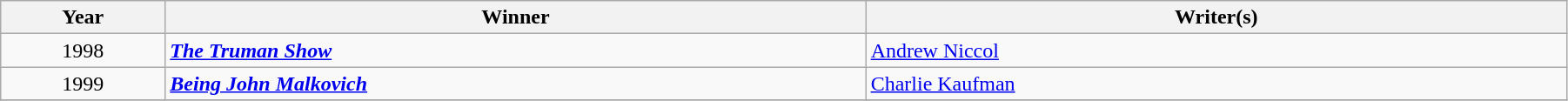<table class="wikitable" width="95%" cellpadding="5">
<tr>
<th width="100"><strong>Year</strong></th>
<th width="450"><strong>Winner</strong></th>
<th width="450"><strong>Writer(s)</strong></th>
</tr>
<tr>
<td style="text-align:center;">1998</td>
<td><strong><em><a href='#'>The Truman Show</a></em></strong></td>
<td><a href='#'>Andrew Niccol</a></td>
</tr>
<tr>
<td style="text-align:center;">1999</td>
<td><strong><em><a href='#'>Being John Malkovich</a></em></strong></td>
<td><a href='#'>Charlie Kaufman</a></td>
</tr>
<tr>
</tr>
</table>
